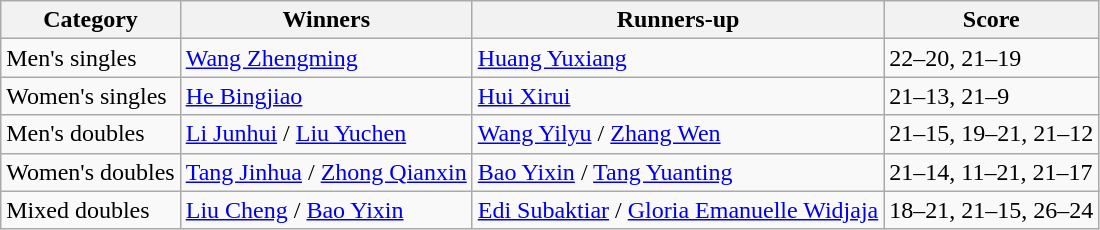<table class=wikitable style="white-space:nowrap;">
<tr>
<th>Category</th>
<th>Winners</th>
<th>Runners-up</th>
<th>Score</th>
</tr>
<tr>
<td>Men's singles</td>
<td> <a href='#'>Wang Zhengming</a></td>
<td> <a href='#'>Huang Yuxiang</a></td>
<td>22–20, 21–19</td>
</tr>
<tr>
<td>Women's singles</td>
<td> <a href='#'>He Bingjiao</a></td>
<td> <a href='#'>Hui Xirui</a></td>
<td>21–13, 21–9</td>
</tr>
<tr>
<td>Men's doubles</td>
<td> <a href='#'>Li Junhui</a> / <a href='#'>Liu Yuchen</a></td>
<td> <a href='#'>Wang Yilyu</a> / <a href='#'>Zhang Wen</a></td>
<td>21–15, 19–21, 21–12</td>
</tr>
<tr>
<td>Women's doubles</td>
<td> <a href='#'>Tang Jinhua</a> / <a href='#'>Zhong Qianxin</a></td>
<td> <a href='#'>Bao Yixin</a> / <a href='#'>Tang Yuanting</a></td>
<td>21–14, 11–21, 21–17</td>
</tr>
<tr>
<td>Mixed doubles</td>
<td> <a href='#'>Liu Cheng</a> / <a href='#'>Bao Yixin</a></td>
<td> <a href='#'>Edi Subaktiar</a> / <a href='#'>Gloria Emanuelle Widjaja</a></td>
<td>18–21, 21–15, 26–24</td>
</tr>
</table>
